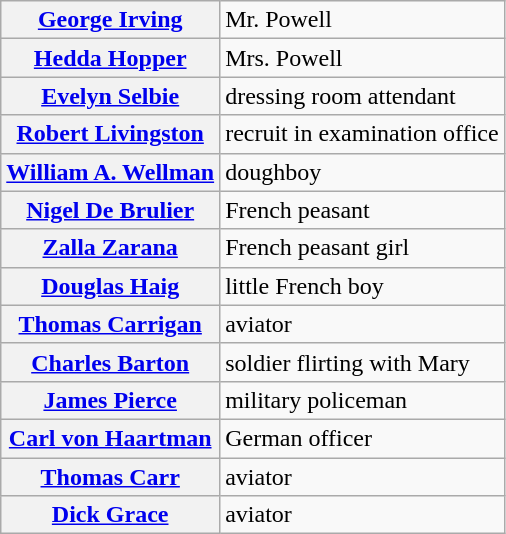<table class="wikitable plainrowheaders">
<tr>
<th scope="row"><a href='#'>George Irving</a></th>
<td>Mr. Powell</td>
</tr>
<tr>
<th scope="row"><a href='#'>Hedda Hopper</a></th>
<td>Mrs. Powell</td>
</tr>
<tr>
<th scope="row"><a href='#'>Evelyn Selbie</a></th>
<td>dressing room attendant</td>
</tr>
<tr>
<th scope="row"><a href='#'>Robert Livingston</a></th>
<td>recruit in examination office</td>
</tr>
<tr>
<th scope="row"><a href='#'>William A. Wellman</a></th>
<td>doughboy</td>
</tr>
<tr>
<th scope="row"><a href='#'>Nigel De Brulier</a></th>
<td>French peasant</td>
</tr>
<tr>
<th scope="row"><a href='#'>Zalla Zarana</a></th>
<td>French peasant girl</td>
</tr>
<tr>
<th scope="row"><a href='#'>Douglas Haig</a></th>
<td>little French boy</td>
</tr>
<tr>
<th scope="row"><a href='#'>Thomas Carrigan</a></th>
<td>aviator</td>
</tr>
<tr>
<th scope="row"><a href='#'>Charles Barton</a></th>
<td>soldier flirting with Mary</td>
</tr>
<tr>
<th scope="row"><a href='#'>James Pierce</a></th>
<td>military policeman</td>
</tr>
<tr>
<th scope="row"><a href='#'>Carl von Haartman</a></th>
<td>German officer</td>
</tr>
<tr>
<th scope="row"><a href='#'>Thomas Carr</a></th>
<td>aviator</td>
</tr>
<tr>
<th scope="row"><a href='#'>Dick Grace</a></th>
<td>aviator</td>
</tr>
</table>
